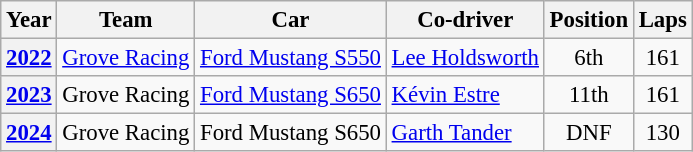<table class="wikitable" style="font-size: 95%;">
<tr>
<th>Year</th>
<th>Team</th>
<th>Car</th>
<th>Co-driver</th>
<th>Position</th>
<th>Laps</th>
</tr>
<tr>
<th><a href='#'>2022</a></th>
<td><a href='#'>Grove Racing</a></td>
<td><a href='#'>Ford Mustang S550</a></td>
<td> <a href='#'>Lee Holdsworth</a></td>
<td align="center">6th</td>
<td align="center">161</td>
</tr>
<tr>
<th><a href='#'>2023</a></th>
<td>Grove Racing</td>
<td><a href='#'>Ford Mustang S650</a></td>
<td> <a href='#'>Kévin Estre</a></td>
<td align="center">11th</td>
<td align="center">161</td>
</tr>
<tr>
<th><a href='#'>2024</a></th>
<td>Grove Racing</td>
<td>Ford Mustang S650</td>
<td> <a href='#'>Garth Tander</a></td>
<td align="center">DNF</td>
<td align="center">130</td>
</tr>
</table>
